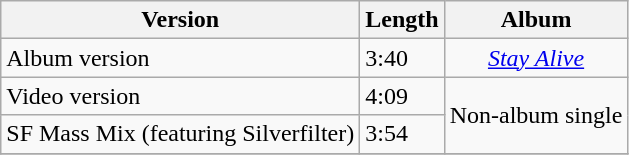<table class="wikitable">
<tr>
<th>Version</th>
<th>Length</th>
<th>Album</th>
</tr>
<tr>
<td>Album version</td>
<td>3:40</td>
<td align="center"><em><a href='#'>Stay Alive</a></em></td>
</tr>
<tr>
<td>Video version</td>
<td>4:09</td>
<td align="center" rowspan="2">Non-album single</td>
</tr>
<tr>
<td>SF Mass Mix (featuring Silverfilter)</td>
<td>3:54</td>
</tr>
<tr>
</tr>
</table>
